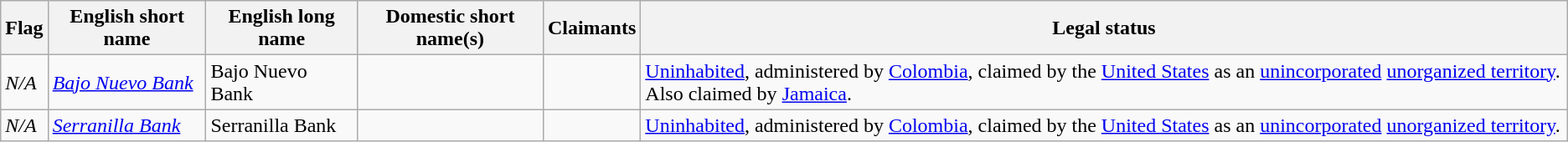<table class="wikitable sortable">
<tr>
<th class="unsortable">Flag</th>
<th>English short name</th>
<th>English long name</th>
<th>Domestic short name(s)</th>
<th>Claimants</th>
<th>Legal status</th>
</tr>
<tr>
<td><em>N/A</em></td>
<td><em><a href='#'>Bajo Nuevo Bank</a></em></td>
<td>Bajo Nuevo Bank</td>
<td></td>
<td><br><br></td>
<td><a href='#'>Uninhabited</a>, administered by <a href='#'>Colombia</a>, claimed by the <a href='#'>United States</a> as an <a href='#'>unincorporated</a> <a href='#'>unorganized territory</a>. Also claimed by <a href='#'>Jamaica</a>.</td>
</tr>
<tr>
<td><em>N/A</em></td>
<td><em><a href='#'>Serranilla Bank</a></em></td>
<td>Serranilla Bank</td>
<td></td>
<td><br></td>
<td><a href='#'>Uninhabited</a>, administered by <a href='#'>Colombia</a>, claimed by the <a href='#'>United States</a> as an <a href='#'>unincorporated</a> <a href='#'>unorganized territory</a>.</td>
</tr>
</table>
